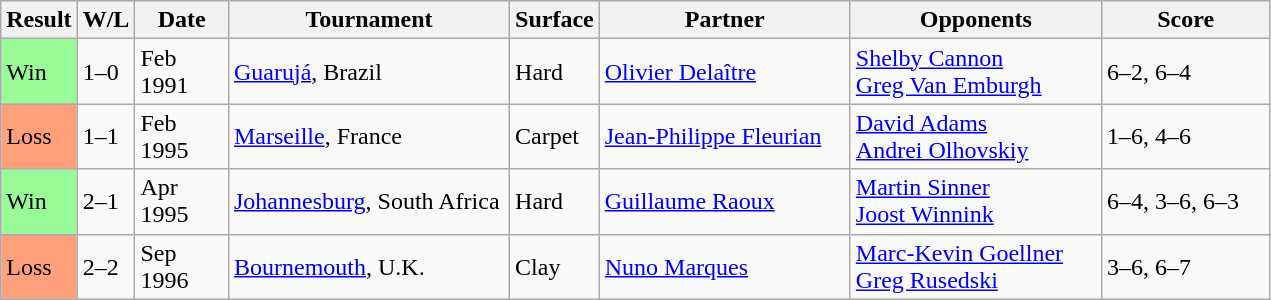<table class="sortable wikitable">
<tr>
<th style="width:40px">Result</th>
<th style="width:30px" class="unsortable">W/L</th>
<th style="width:55px">Date</th>
<th style="width:180px">Tournament</th>
<th style="width:50px">Surface</th>
<th style="width:160px">Partner</th>
<th style="width:160px">Opponents</th>
<th style="width:105px" class="unsortable">Score</th>
</tr>
<tr>
<td style="background:#98fb98;">Win</td>
<td>1–0</td>
<td>Feb 1991</td>
<td><a href='#'>Guarujá</a>, Brazil</td>
<td>Hard</td>
<td> <a href='#'>Olivier Delaître</a></td>
<td> <a href='#'>Shelby Cannon</a><br> <a href='#'>Greg Van Emburgh</a></td>
<td>6–2, 6–4</td>
</tr>
<tr>
<td style="background:#ffa07a;">Loss</td>
<td>1–1</td>
<td>Feb 1995</td>
<td><a href='#'>Marseille</a>, France</td>
<td>Carpet</td>
<td> <a href='#'>Jean-Philippe Fleurian</a></td>
<td> <a href='#'>David Adams</a><br> <a href='#'>Andrei Olhovskiy</a></td>
<td>1–6, 4–6</td>
</tr>
<tr>
<td style="background:#98fb98;">Win</td>
<td>2–1</td>
<td>Apr 1995</td>
<td><a href='#'>Johannesburg</a>, South Africa</td>
<td>Hard</td>
<td> <a href='#'>Guillaume Raoux</a></td>
<td> <a href='#'>Martin Sinner</a><br> <a href='#'>Joost Winnink</a></td>
<td>6–4, 3–6, 6–3</td>
</tr>
<tr>
<td style="background:#ffa07a;">Loss</td>
<td>2–2</td>
<td>Sep 1996</td>
<td><a href='#'>Bournemouth</a>, U.K.</td>
<td>Clay</td>
<td> <a href='#'>Nuno Marques</a></td>
<td> <a href='#'>Marc-Kevin Goellner</a><br> <a href='#'>Greg Rusedski</a></td>
<td>3–6, 6–7</td>
</tr>
</table>
